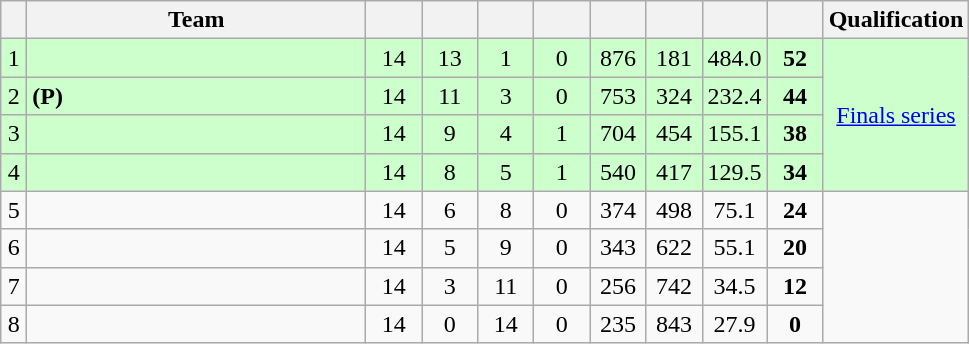<table class="wikitable" style="text-align:center; margin-bottom:0">
<tr>
<th style="width:10px"></th>
<th style="width:35%;">Team</th>
<th style="width:30px;"></th>
<th style="width:30px;"></th>
<th style="width:30px;"></th>
<th style="width:30px;"></th>
<th style="width:30px;"></th>
<th style="width:30px;"></th>
<th style="width:30px;"></th>
<th style="width:30px;"></th>
<th>Qualification</th>
</tr>
<tr style="background:#ccffcc;">
<td>1</td>
<td style="text-align:left;"></td>
<td>14</td>
<td>13</td>
<td>1</td>
<td>0</td>
<td>876</td>
<td>181</td>
<td>484.0</td>
<td><strong>52</strong></td>
<td rowspan=4><a href='#'>Finals series</a></td>
</tr>
<tr style="background:#ccffcc;">
<td>2</td>
<td style="text-align:left;"> <strong>(P)</strong></td>
<td>14</td>
<td>11</td>
<td>3</td>
<td>0</td>
<td>753</td>
<td>324</td>
<td>232.4</td>
<td><strong>44</strong></td>
</tr>
<tr style="background:#ccffcc;">
<td>3</td>
<td style="text-align:left;"></td>
<td>14</td>
<td>9</td>
<td>4</td>
<td>1</td>
<td>704</td>
<td>454</td>
<td>155.1</td>
<td><strong>38</strong></td>
</tr>
<tr style="background:#ccffcc;">
<td>4</td>
<td style="text-align:left;"></td>
<td>14</td>
<td>8</td>
<td>5</td>
<td>1</td>
<td>540</td>
<td>417</td>
<td>129.5</td>
<td><strong>34</strong></td>
</tr>
<tr>
<td>5</td>
<td style="text-align:left;"></td>
<td>14</td>
<td>6</td>
<td>8</td>
<td>0</td>
<td>374</td>
<td>498</td>
<td>75.1</td>
<td><strong>24</strong></td>
</tr>
<tr>
<td>6</td>
<td style="text-align:left;"></td>
<td>14</td>
<td>5</td>
<td>9</td>
<td>0</td>
<td>343</td>
<td>622</td>
<td>55.1</td>
<td><strong>20</strong></td>
</tr>
<tr>
<td>7</td>
<td style="text-align:left;"></td>
<td>14</td>
<td>3</td>
<td>11</td>
<td>0</td>
<td>256</td>
<td>742</td>
<td>34.5</td>
<td><strong>12</strong></td>
</tr>
<tr>
<td>8</td>
<td style="text-align:left;"></td>
<td>14</td>
<td>0</td>
<td>14</td>
<td>0</td>
<td>235</td>
<td>843</td>
<td>27.9</td>
<td><strong>0</strong></td>
</tr>
</table>
